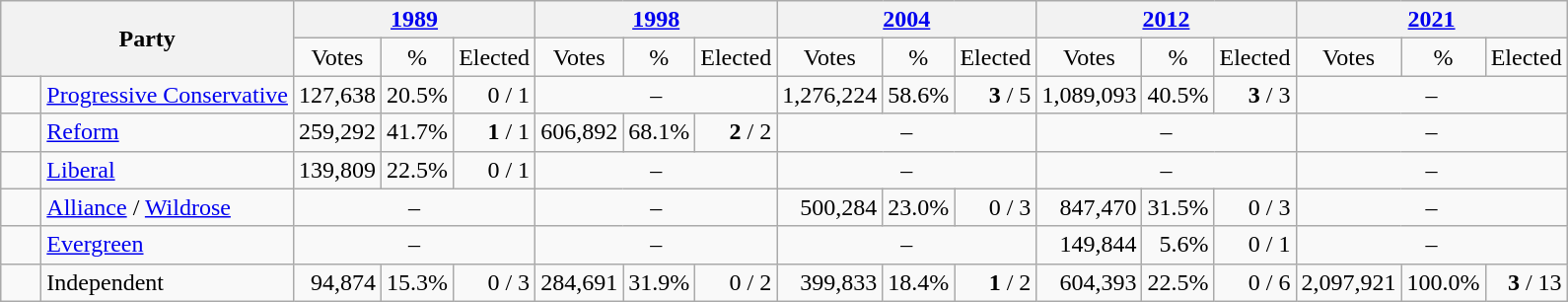<table class=wikitable>
<tr>
<th rowspan=2 colspan=2>Party</th>
<th colspan=3><a href='#'>1989</a></th>
<th colspan=3><a href='#'>1998</a></th>
<th colspan=3><a href='#'>2004</a></th>
<th colspan=3><a href='#'>2012</a></th>
<th colspan=3><a href='#'>2021</a></th>
</tr>
<tr>
<td align=center>Votes</td>
<td align=center>%</td>
<td align=center>Elected</td>
<td align=center>Votes</td>
<td align=center>%</td>
<td align=center>Elected</td>
<td align=center>Votes</td>
<td align=center>%</td>
<td align=center>Elected</td>
<td align=center>Votes</td>
<td align=center>%</td>
<td align=center>Elected</td>
<td align=center>Votes</td>
<td align=center>%</td>
<td align=center>Elected</td>
</tr>
<tr>
<td>     </td>
<td><a href='#'>Progressive Conservative</a></td>
<td align=right>127,638</td>
<td align=right>20.5%</td>
<td align=right>0 / 1</td>
<td colspan=3 align=center>–</td>
<td align=right>1,276,224</td>
<td align=right>58.6%</td>
<td align=right><strong>3</strong> / 5</td>
<td align=right>1,089,093</td>
<td align=right>40.5%</td>
<td align=right><strong>3</strong> / 3</td>
<td colspan=3 align=center>–</td>
</tr>
<tr>
<td></td>
<td><a href='#'>Reform</a></td>
<td align=right>259,292</td>
<td align=right>41.7%</td>
<td align=right><strong>1</strong> / 1</td>
<td align=right>606,892</td>
<td align=right>68.1%</td>
<td align=right><strong>2</strong> / 2</td>
<td colspan=3 align=center>–</td>
<td colspan=3 align=center>–</td>
<td colspan=3 align=center>–</td>
</tr>
<tr>
<td></td>
<td><a href='#'>Liberal</a></td>
<td align=right>139,809</td>
<td align=right>22.5%</td>
<td align=right>0 / 1</td>
<td colspan=3 align=center>–</td>
<td colspan=3 align=center>–</td>
<td colspan=3 align=center>–</td>
<td colspan=3 align=center>–</td>
</tr>
<tr>
<td></td>
<td><a href='#'>Alliance</a> / <a href='#'>Wildrose</a></td>
<td colspan=3 align=center>–</td>
<td colspan=3 align=center>–</td>
<td align=right>500,284</td>
<td align=right>23.0%</td>
<td align=right>0 / 3</td>
<td align=right>847,470</td>
<td align=right>31.5%</td>
<td align=right>0 / 3</td>
<td colspan=3 align=center>–</td>
</tr>
<tr>
<td></td>
<td><a href='#'>Evergreen</a></td>
<td colspan=3 align=center>–</td>
<td colspan=3 align=center>–</td>
<td colspan=3 align=center>–</td>
<td align=right>149,844</td>
<td align=right>5.6%</td>
<td align=right>0 / 1</td>
<td colspan=3 align=center>–</td>
</tr>
<tr>
<td></td>
<td>Independent</td>
<td align=right>94,874</td>
<td align=right>15.3%</td>
<td align=right>0 / 3</td>
<td align=right>284,691</td>
<td align=right>31.9%</td>
<td align=right>0 / 2</td>
<td align=right>399,833</td>
<td align=right>18.4%</td>
<td align=right><strong>1</strong> / 2</td>
<td align=right>604,393</td>
<td align=right>22.5%</td>
<td align=right>0 / 6</td>
<td align=right>2,097,921</td>
<td align=right>100.0%</td>
<td align=right><strong>3</strong> / 13</td>
</tr>
</table>
